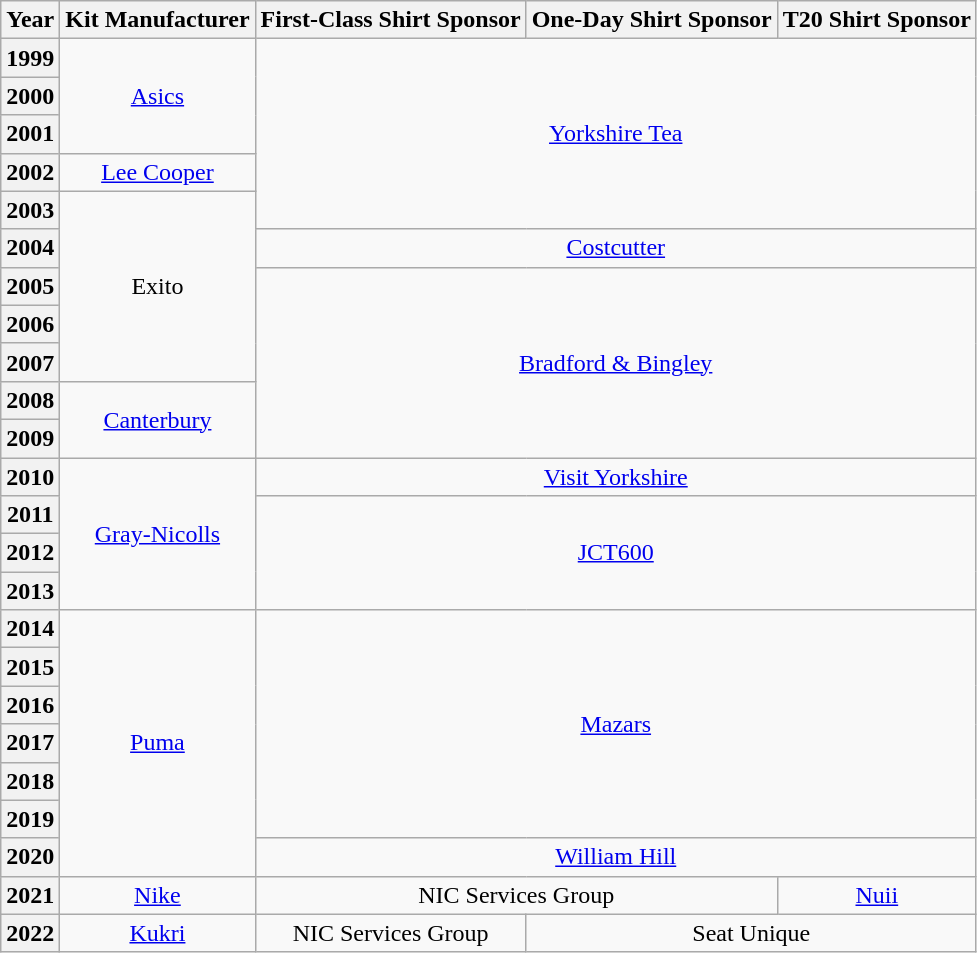<table class="wikitable" style="text-align: center">
<tr>
<th>Year</th>
<th>Kit Manufacturer</th>
<th>First-Class Shirt Sponsor</th>
<th>One-Day Shirt Sponsor</th>
<th>T20 Shirt Sponsor</th>
</tr>
<tr>
<th>1999</th>
<td rowspan="3"><a href='#'>Asics</a></td>
<td rowspan="5" colspan="3"><a href='#'>Yorkshire Tea</a></td>
</tr>
<tr>
<th>2000</th>
</tr>
<tr>
<th>2001</th>
</tr>
<tr>
<th>2002</th>
<td><a href='#'>Lee Cooper</a></td>
</tr>
<tr>
<th>2003</th>
<td rowspan="5">Exito</td>
</tr>
<tr>
<th>2004</th>
<td colspan="3"><a href='#'>Costcutter</a></td>
</tr>
<tr>
<th>2005</th>
<td rowspan="5" colspan="3"><a href='#'>Bradford & Bingley</a></td>
</tr>
<tr>
<th>2006</th>
</tr>
<tr>
<th>2007</th>
</tr>
<tr>
<th>2008</th>
<td rowspan="2"><a href='#'>Canterbury</a></td>
</tr>
<tr>
<th>2009</th>
</tr>
<tr>
<th>2010</th>
<td rowspan="4"><a href='#'>Gray-Nicolls</a></td>
<td colspan="3"><a href='#'>Visit Yorkshire</a></td>
</tr>
<tr>
<th>2011</th>
<td rowspan="3" colspan="3"><a href='#'>JCT600</a></td>
</tr>
<tr>
<th>2012</th>
</tr>
<tr>
<th>2013</th>
</tr>
<tr>
<th>2014</th>
<td rowspan="7"><a href='#'>Puma</a></td>
<td rowspan="6" colspan="3"><a href='#'>Mazars</a></td>
</tr>
<tr>
<th>2015</th>
</tr>
<tr>
<th>2016</th>
</tr>
<tr>
<th>2017</th>
</tr>
<tr>
<th>2018</th>
</tr>
<tr>
<th>2019</th>
</tr>
<tr>
<th>2020</th>
<td colspan="3"><a href='#'>William Hill</a></td>
</tr>
<tr>
<th>2021</th>
<td><a href='#'>Nike</a></td>
<td colspan="2">NIC Services Group</td>
<td><a href='#'>Nuii</a></td>
</tr>
<tr>
<th>2022</th>
<td><a href='#'>Kukri</a></td>
<td colspan="1">NIC Services Group</td>
<td colspan="2">Seat Unique</td>
</tr>
</table>
